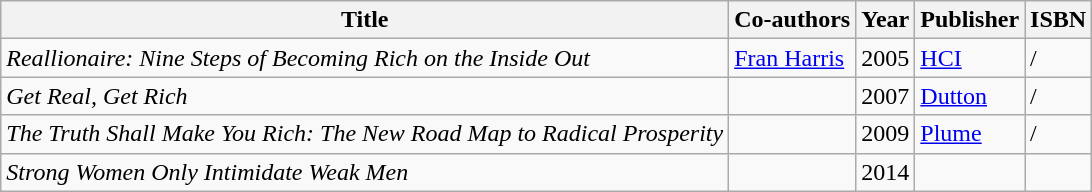<table class="wikitable">
<tr>
<th>Title</th>
<th>Co-authors</th>
<th>Year</th>
<th>Publisher</th>
<th>ISBN</th>
</tr>
<tr>
<td><em>Reallionaire: Nine Steps of Becoming Rich on the Inside Out</em></td>
<td><a href='#'>Fran Harris</a></td>
<td>2005</td>
<td><a href='#'>HCI</a></td>
<td> / </td>
</tr>
<tr>
<td><em>Get Real, Get Rich</em></td>
<td></td>
<td>2007</td>
<td><a href='#'>Dutton</a></td>
<td> / </td>
</tr>
<tr>
<td><em>The Truth Shall Make You Rich: The New Road Map to Radical Prosperity</em></td>
<td></td>
<td>2009</td>
<td><a href='#'>Plume</a></td>
<td> / </td>
</tr>
<tr>
<td><em>Strong Women Only Intimidate Weak Men</em></td>
<td></td>
<td>2014</td>
<td></td>
</tr>
</table>
